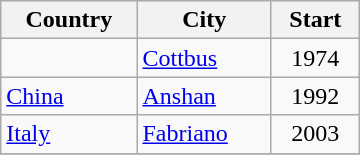<table class="wikitable" width=240>
<tr>
<th>Country</th>
<th>City</th>
<th>Start</th>
</tr>
<tr>
<td></td>
<td><a href='#'>Cottbus</a></td>
<td align=center>1974</td>
</tr>
<tr>
<td> <a href='#'>China</a></td>
<td><a href='#'>Anshan</a></td>
<td align=center>1992</td>
</tr>
<tr>
<td> <a href='#'>Italy</a></td>
<td><a href='#'>Fabriano</a></td>
<td align=center>2003</td>
</tr>
<tr>
</tr>
</table>
